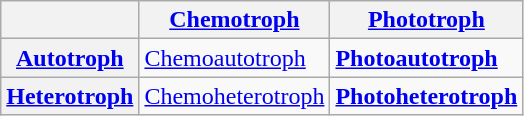<table class=wikitable>
<tr>
<th></th>
<th><a href='#'>Chemotroph</a></th>
<th><a href='#'>Phototroph</a></th>
</tr>
<tr>
<th><a href='#'>Autotroph</a></th>
<td><a href='#'>Chemoautotroph</a></td>
<td><strong><a href='#'>Photoautotroph</a></strong></td>
</tr>
<tr>
<th><a href='#'>Heterotroph</a></th>
<td><a href='#'>Chemoheterotroph</a></td>
<td><strong><a href='#'>Photoheterotroph</a></strong></td>
</tr>
</table>
